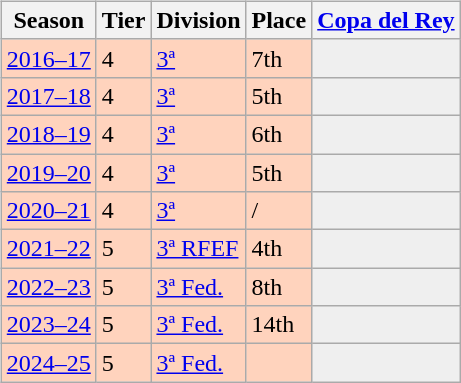<table>
<tr>
<td valign="top" width=0%><br><table class="wikitable">
<tr style="background:#f0f6fa;">
<th>Season</th>
<th>Tier</th>
<th>Division</th>
<th>Place</th>
<th><a href='#'>Copa del Rey</a></th>
</tr>
<tr>
<td style="background:#FFD3BD;"><a href='#'>2016–17</a></td>
<td style="background:#FFD3BD;">4</td>
<td style="background:#FFD3BD;"><a href='#'>3ª</a></td>
<td style="background:#FFD3BD;">7th</td>
<td style="background:#efefef;"></td>
</tr>
<tr>
<td style="background:#FFD3BD;"><a href='#'>2017–18</a></td>
<td style="background:#FFD3BD;">4</td>
<td style="background:#FFD3BD;"><a href='#'>3ª</a></td>
<td style="background:#FFD3BD;">5th</td>
<td style="background:#efefef;"></td>
</tr>
<tr>
<td style="background:#FFD3BD;"><a href='#'>2018–19</a></td>
<td style="background:#FFD3BD;">4</td>
<td style="background:#FFD3BD;"><a href='#'>3ª</a></td>
<td style="background:#FFD3BD;">6th</td>
<td style="background:#efefef;"></td>
</tr>
<tr>
<td style="background:#FFD3BD;"><a href='#'>2019–20</a></td>
<td style="background:#FFD3BD;">4</td>
<td style="background:#FFD3BD;"><a href='#'>3ª</a></td>
<td style="background:#FFD3BD;">5th</td>
<td style="background:#efefef;"></td>
</tr>
<tr>
<td style="background:#FFD3BD;"><a href='#'>2020–21</a></td>
<td style="background:#FFD3BD;">4</td>
<td style="background:#FFD3BD;"><a href='#'>3ª</a></td>
<td style="background:#FFD3BD;"> / </td>
<td style="background:#efefef;"></td>
</tr>
<tr>
<td style="background:#FFD3BD;"><a href='#'>2021–22</a></td>
<td style="background:#FFD3BD;">5</td>
<td style="background:#FFD3BD;"><a href='#'>3ª RFEF</a></td>
<td style="background:#FFD3BD;">4th</td>
<td style="background:#efefef;"></td>
</tr>
<tr>
<td style="background:#FFD3BD;"><a href='#'>2022–23</a></td>
<td style="background:#FFD3BD;">5</td>
<td style="background:#FFD3BD;"><a href='#'>3ª Fed.</a></td>
<td style="background:#FFD3BD;">8th</td>
<td style="background:#efefef;"></td>
</tr>
<tr>
<td style="background:#FFD3BD;"><a href='#'>2023–24</a></td>
<td style="background:#FFD3BD;">5</td>
<td style="background:#FFD3BD;"><a href='#'>3ª Fed.</a></td>
<td style="background:#FFD3BD;">14th</td>
<td style="background:#efefef;"></td>
</tr>
<tr>
<td style="background:#FFD3BD;"><a href='#'>2024–25</a></td>
<td style="background:#FFD3BD;">5</td>
<td style="background:#FFD3BD;"><a href='#'>3ª Fed.</a></td>
<td style="background:#FFD3BD;"></td>
<td style="background:#efefef;"></td>
</tr>
</table>
</td>
</tr>
</table>
